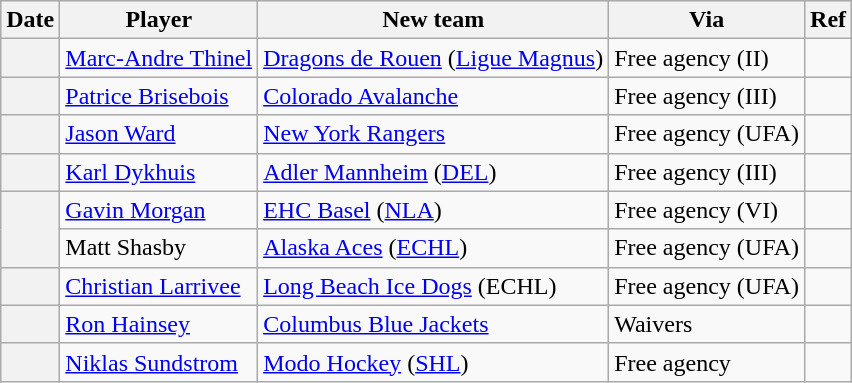<table class="wikitable plainrowheaders">
<tr style="background:#ddd; text-align:center;">
<th>Date</th>
<th>Player</th>
<th>New team</th>
<th>Via</th>
<th>Ref</th>
</tr>
<tr>
<th scope="row"></th>
<td><a href='#'>Marc-Andre Thinel</a></td>
<td><a href='#'>Dragons de Rouen</a> (<a href='#'>Ligue Magnus</a>)</td>
<td>Free agency (II)</td>
<td></td>
</tr>
<tr>
<th scope="row"></th>
<td><a href='#'>Patrice Brisebois</a></td>
<td><a href='#'>Colorado Avalanche</a></td>
<td>Free agency (III)</td>
<td></td>
</tr>
<tr>
<th scope="row"></th>
<td><a href='#'>Jason Ward</a></td>
<td><a href='#'>New York Rangers</a></td>
<td>Free agency (UFA)</td>
<td></td>
</tr>
<tr>
<th scope="row"></th>
<td><a href='#'>Karl Dykhuis</a></td>
<td><a href='#'>Adler Mannheim</a> (<a href='#'>DEL</a>)</td>
<td>Free agency (III)</td>
<td></td>
</tr>
<tr>
<th scope="row" rowspan=2></th>
<td><a href='#'>Gavin Morgan</a></td>
<td><a href='#'>EHC Basel</a> (<a href='#'>NLA</a>)</td>
<td>Free agency (VI)</td>
<td></td>
</tr>
<tr>
<td>Matt Shasby</td>
<td><a href='#'>Alaska Aces</a> (<a href='#'>ECHL</a>)</td>
<td>Free agency (UFA)</td>
<td></td>
</tr>
<tr>
<th scope="row"></th>
<td><a href='#'>Christian Larrivee</a></td>
<td><a href='#'>Long Beach Ice Dogs</a> (ECHL)</td>
<td>Free agency (UFA)</td>
<td></td>
</tr>
<tr>
<th scope="row"></th>
<td><a href='#'>Ron Hainsey</a></td>
<td><a href='#'>Columbus Blue Jackets</a></td>
<td>Waivers</td>
<td></td>
</tr>
<tr>
<th scope="row"></th>
<td><a href='#'>Niklas Sundstrom</a></td>
<td><a href='#'>Modo Hockey</a> (<a href='#'>SHL</a>)</td>
<td>Free agency</td>
<td></td>
</tr>
</table>
